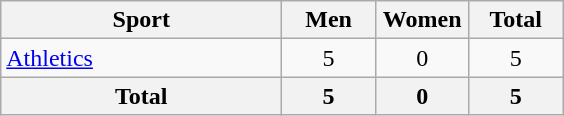<table class="wikitable sortable" style="text-align:center;">
<tr>
<th width=180>Sport</th>
<th width=55>Men</th>
<th width=55>Women</th>
<th width=55>Total</th>
</tr>
<tr>
<td align=left><a href='#'>Athletics</a></td>
<td>5</td>
<td>0</td>
<td>5</td>
</tr>
<tr>
<th>Total</th>
<th>5</th>
<th>0</th>
<th>5</th>
</tr>
</table>
